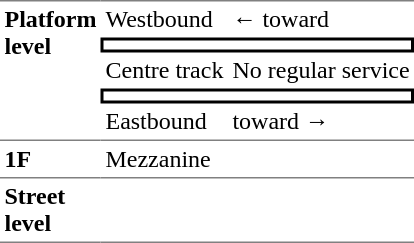<table border=0 cellspacing=0 cellpadding=3>
<tr>
<td rowspan="5" style="border-top:solid 1px gray"width="50" valign="top"><strong>Platform level</strong></td>
<td style="border-top:solid 1px gray">Westbound</td>
<td style="border-top:solid 1px gray">←   toward  </td>
</tr>
<tr>
<td style="border-top:solid 2px black;border-right:solid 2px black;border-left:solid 2px black;border-bottom:solid 2px black;text-align:center"colspan=2></td>
</tr>
<tr>
<td>Centre track</td>
<td>No regular service</td>
</tr>
<tr>
<td style="border-top:solid 2px black;border-right:solid 2px black;border-left:solid 2px black;border-bottom:solid 2px black;text-align:center"colspan=2></td>
</tr>
<tr>
<td>Eastbound</td>
<td>   toward   →</td>
</tr>
<tr>
<td valign="top" style="border-top:solid 1px gray"><strong>1F</strong></td>
<td colspan="2" valign="top" style="border-top:solid 1px gray">Mezzanine</td>
</tr>
<tr>
<td valign="top" style="border-bottom:solid 1px gray;border-top:solid 1px gray"><strong>Street level</strong></td>
<td style="border-bottom:solid 1px gray;border-top:solid 1px gray"></td>
<td style="border-bottom:solid 1px gray;border-top:solid 1px gray"></td>
</tr>
</table>
